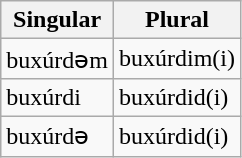<table class="wikitable">
<tr>
<th>Singular</th>
<th>Plural</th>
</tr>
<tr>
<td>buxúrdəm</td>
<td>buxúrdim(i)</td>
</tr>
<tr>
<td>buxúrdi</td>
<td>buxúrdid(i)</td>
</tr>
<tr>
<td>buxúrdə</td>
<td>buxúrdid(i)</td>
</tr>
</table>
